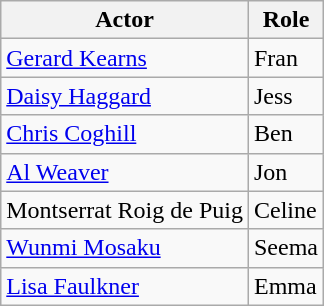<table class="wikitable">
<tr>
<th>Actor</th>
<th>Role</th>
</tr>
<tr>
<td><a href='#'>Gerard Kearns</a></td>
<td>Fran</td>
</tr>
<tr>
<td><a href='#'>Daisy Haggard</a></td>
<td>Jess</td>
</tr>
<tr>
<td><a href='#'>Chris Coghill</a></td>
<td>Ben</td>
</tr>
<tr>
<td><a href='#'>Al Weaver</a></td>
<td>Jon</td>
</tr>
<tr>
<td>Montserrat Roig de Puig</td>
<td>Celine</td>
</tr>
<tr>
<td><a href='#'>Wunmi Mosaku</a></td>
<td>Seema</td>
</tr>
<tr>
<td><a href='#'>Lisa Faulkner</a></td>
<td>Emma</td>
</tr>
</table>
